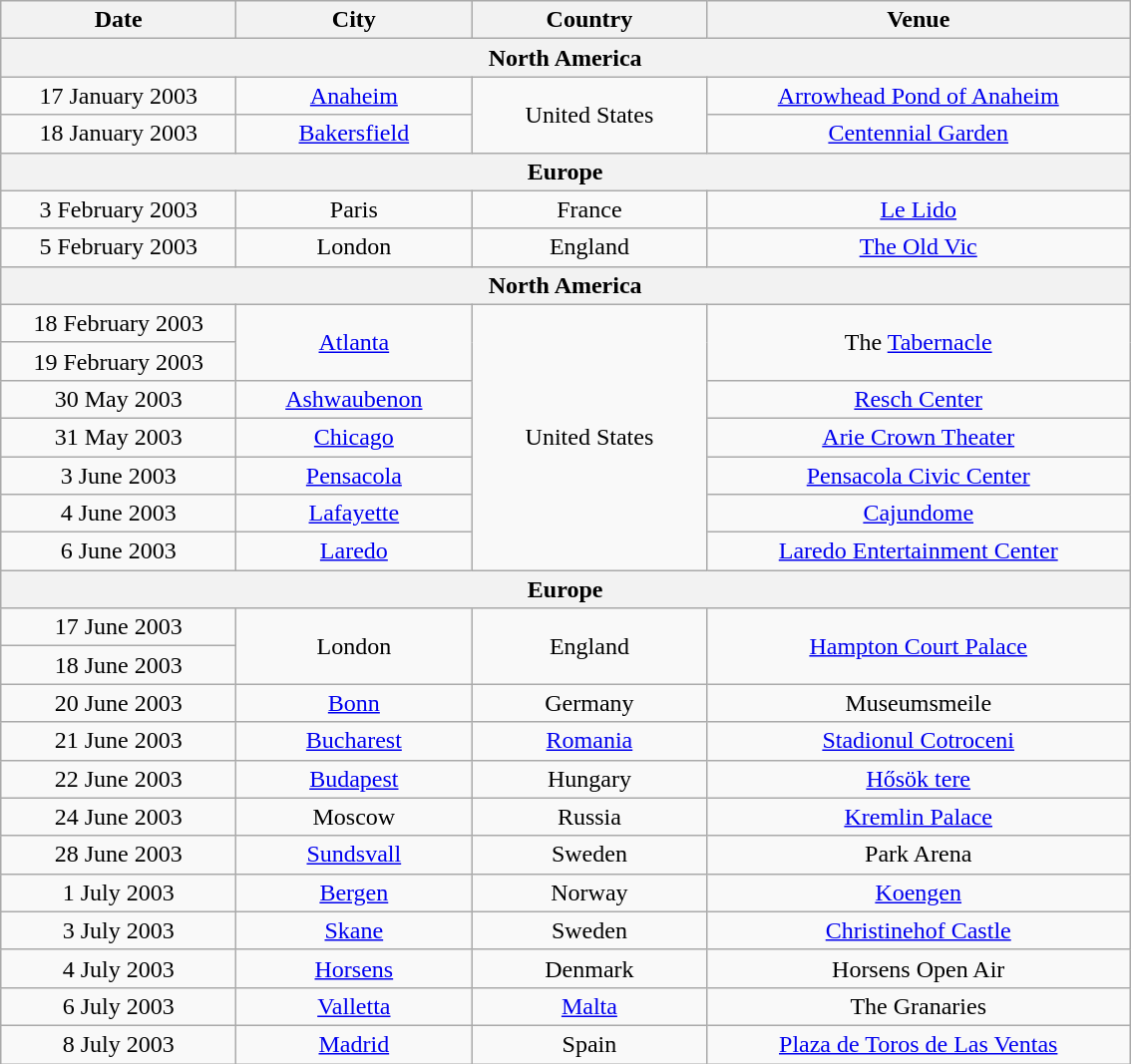<table class="wikitable" style="text-align:center">
<tr>
<th style="width:150px;">Date</th>
<th style="width:150px;">City</th>
<th style="width:150px;">Country</th>
<th style="width:275px;">Venue</th>
</tr>
<tr>
<th colspan="4">North America</th>
</tr>
<tr>
<td>17 January 2003</td>
<td><a href='#'>Anaheim</a></td>
<td rowspan="2">United States</td>
<td><a href='#'>Arrowhead Pond of Anaheim</a></td>
</tr>
<tr>
<td>18 January 2003</td>
<td><a href='#'>Bakersfield</a></td>
<td><a href='#'>Centennial Garden</a></td>
</tr>
<tr>
<th colspan="4">Europe</th>
</tr>
<tr>
<td>3 February 2003</td>
<td>Paris</td>
<td>France</td>
<td><a href='#'>Le Lido</a></td>
</tr>
<tr>
<td>5 February 2003</td>
<td>London</td>
<td>England</td>
<td><a href='#'>The Old Vic</a></td>
</tr>
<tr>
<th colspan="4">North America</th>
</tr>
<tr>
<td>18 February 2003</td>
<td rowspan="2"><a href='#'>Atlanta</a></td>
<td rowspan="7">United States</td>
<td rowspan="2">The <a href='#'>Tabernacle</a></td>
</tr>
<tr>
<td>19 February 2003</td>
</tr>
<tr>
<td>30 May 2003</td>
<td><a href='#'>Ashwaubenon</a></td>
<td><a href='#'>Resch Center</a></td>
</tr>
<tr>
<td>31 May 2003</td>
<td><a href='#'>Chicago</a></td>
<td><a href='#'>Arie Crown Theater</a></td>
</tr>
<tr>
<td>3 June 2003</td>
<td><a href='#'>Pensacola</a></td>
<td><a href='#'>Pensacola Civic Center</a></td>
</tr>
<tr>
<td>4 June 2003</td>
<td><a href='#'>Lafayette</a></td>
<td><a href='#'>Cajundome</a></td>
</tr>
<tr>
<td>6 June 2003</td>
<td><a href='#'>Laredo</a></td>
<td><a href='#'>Laredo Entertainment Center</a></td>
</tr>
<tr>
<th colspan="4">Europe</th>
</tr>
<tr>
<td>17 June 2003</td>
<td rowspan="2">London</td>
<td rowspan="2">England</td>
<td rowspan="2"><a href='#'>Hampton Court Palace</a></td>
</tr>
<tr>
<td>18 June 2003</td>
</tr>
<tr>
<td>20 June 2003</td>
<td><a href='#'>Bonn</a></td>
<td>Germany</td>
<td>Museumsmeile</td>
</tr>
<tr>
<td>21 June 2003</td>
<td><a href='#'>Bucharest</a></td>
<td><a href='#'>Romania</a></td>
<td><a href='#'>Stadionul Cotroceni</a></td>
</tr>
<tr>
<td>22 June 2003</td>
<td><a href='#'>Budapest</a></td>
<td>Hungary</td>
<td><a href='#'>Hősök tere</a></td>
</tr>
<tr>
<td>24 June 2003</td>
<td>Moscow</td>
<td>Russia</td>
<td><a href='#'>Kremlin Palace</a></td>
</tr>
<tr>
<td>28 June 2003</td>
<td><a href='#'>Sundsvall</a></td>
<td>Sweden</td>
<td>Park Arena</td>
</tr>
<tr>
<td>1 July 2003</td>
<td><a href='#'>Bergen</a></td>
<td>Norway</td>
<td><a href='#'>Koengen</a></td>
</tr>
<tr>
<td>3 July 2003</td>
<td><a href='#'>Skane</a></td>
<td>Sweden</td>
<td><a href='#'>Christinehof Castle</a></td>
</tr>
<tr>
<td>4 July 2003</td>
<td><a href='#'>Horsens</a></td>
<td>Denmark</td>
<td>Horsens Open Air</td>
</tr>
<tr>
<td>6 July 2003</td>
<td><a href='#'>Valletta</a></td>
<td><a href='#'>Malta</a></td>
<td>The Granaries</td>
</tr>
<tr>
<td>8 July 2003</td>
<td><a href='#'>Madrid</a></td>
<td>Spain</td>
<td><a href='#'>Plaza de Toros de Las Ventas</a></td>
</tr>
</table>
